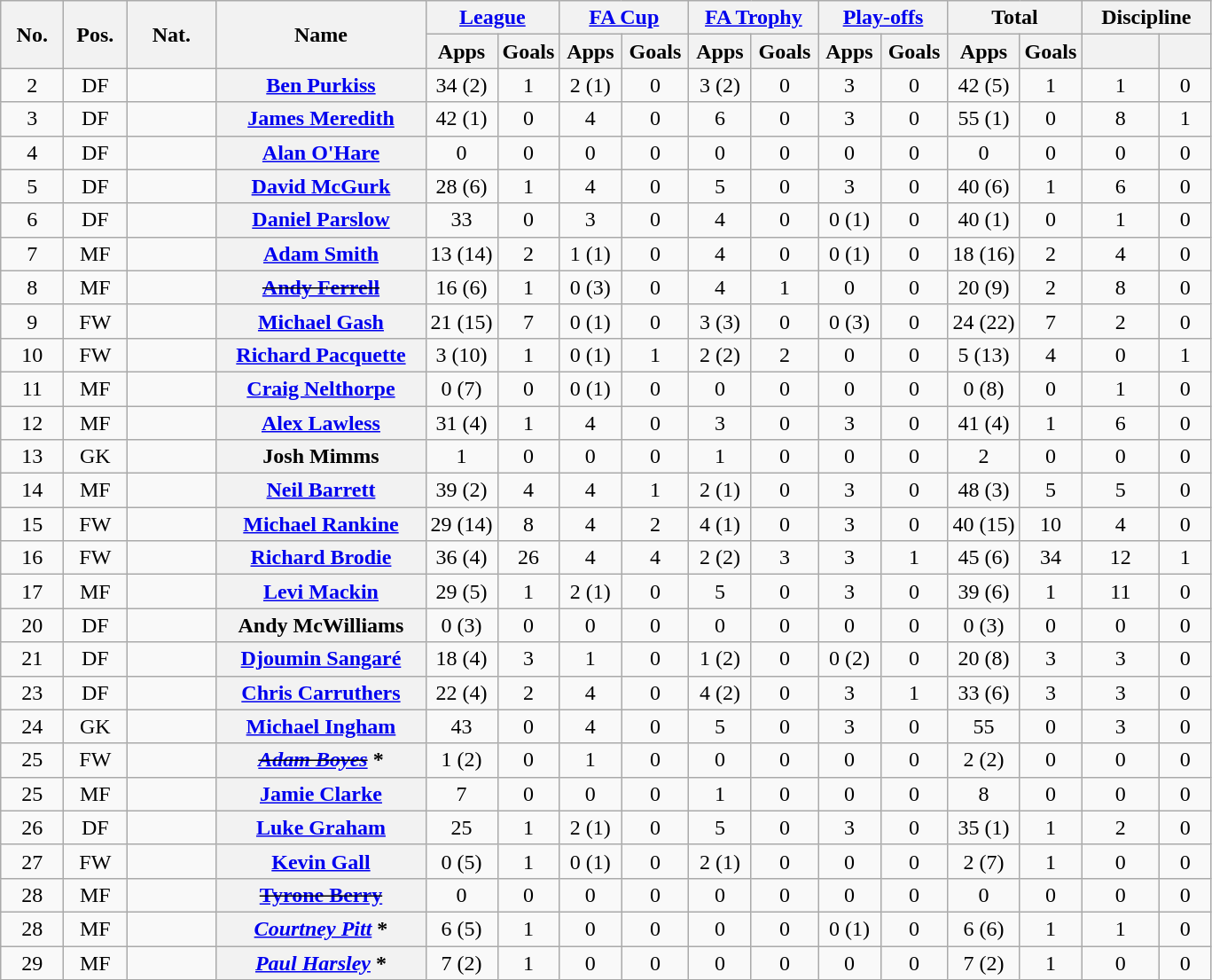<table class="wikitable plainrowheaders" style="text-align:center;">
<tr>
<th rowspan="2" style="width:40px;">No.</th>
<th rowspan="2" style="width:40px;">Pos.</th>
<th rowspan="2" style="width:60px;">Nat.</th>
<th rowspan="2" style="width:150px;" scope="col">Name</th>
<th colspan="2" style="width:90px;"><a href='#'>League</a></th>
<th colspan="2" style="width:90px;"><a href='#'>FA Cup</a></th>
<th colspan="2" style="width:90px;"><a href='#'>FA Trophy</a></th>
<th colspan="2" style="width:90px;"><a href='#'>Play-offs</a></th>
<th colspan="2" style="width:90px;">Total</th>
<th colspan="2" style="width:90px;">Discipline</th>
</tr>
<tr>
<th scope="col">Apps</th>
<th scope="col">Goals</th>
<th scope="col">Apps</th>
<th scope="col">Goals</th>
<th scope="col">Apps</th>
<th scope="col">Goals</th>
<th scope="col">Apps</th>
<th scope="col">Goals</th>
<th scope="col">Apps</th>
<th scope="col">Goals</th>
<th scope="col"></th>
<th scope="col"></th>
</tr>
<tr>
<td>2</td>
<td>DF</td>
<td style="text-align:left;"></td>
<th scope="row"><a href='#'>Ben Purkiss</a></th>
<td>34 (2)</td>
<td>1</td>
<td>2 (1)</td>
<td>0</td>
<td>3 (2)</td>
<td>0</td>
<td>3</td>
<td>0</td>
<td>42 (5)</td>
<td>1</td>
<td>1</td>
<td>0</td>
</tr>
<tr>
<td>3</td>
<td>DF</td>
<td style="text-align:left;"></td>
<th scope="row"><a href='#'>James Meredith</a></th>
<td>42 (1)</td>
<td>0</td>
<td>4</td>
<td>0</td>
<td>6</td>
<td>0</td>
<td>3</td>
<td>0</td>
<td>55 (1)</td>
<td>0</td>
<td>8</td>
<td>1</td>
</tr>
<tr>
<td>4</td>
<td>DF</td>
<td style="text-align:left;"></td>
<th scope="row"><a href='#'>Alan O'Hare</a></th>
<td>0</td>
<td>0</td>
<td>0</td>
<td>0</td>
<td>0</td>
<td>0</td>
<td>0</td>
<td>0</td>
<td>0</td>
<td>0</td>
<td>0</td>
<td>0</td>
</tr>
<tr>
<td>5</td>
<td>DF</td>
<td style="text-align:left;"></td>
<th scope="row"><a href='#'>David McGurk</a></th>
<td>28 (6)</td>
<td>1</td>
<td>4</td>
<td>0</td>
<td>5</td>
<td>0</td>
<td>3</td>
<td>0</td>
<td>40 (6)</td>
<td>1</td>
<td>6</td>
<td>0</td>
</tr>
<tr>
<td>6</td>
<td>DF</td>
<td style="text-align:left;"></td>
<th scope="row"><a href='#'>Daniel Parslow</a></th>
<td>33</td>
<td>0</td>
<td>3</td>
<td>0</td>
<td>4</td>
<td>0</td>
<td>0 (1)</td>
<td>0</td>
<td>40 (1)</td>
<td>0</td>
<td>1</td>
<td>0</td>
</tr>
<tr>
<td>7</td>
<td>MF</td>
<td style="text-align:left;"></td>
<th scope="row"><a href='#'>Adam Smith</a></th>
<td>13 (14)</td>
<td>2</td>
<td>1 (1)</td>
<td>0</td>
<td>4</td>
<td>0</td>
<td>0 (1)</td>
<td>0</td>
<td>18 (16)</td>
<td>2</td>
<td>4</td>
<td>0</td>
</tr>
<tr>
<td>8</td>
<td>MF</td>
<td style="text-align:left;"></td>
<th scope="row"><s><a href='#'>Andy Ferrell</a></s> </th>
<td>16 (6)</td>
<td>1</td>
<td>0 (3)</td>
<td>0</td>
<td>4</td>
<td>1</td>
<td>0</td>
<td>0</td>
<td>20 (9)</td>
<td>2</td>
<td>8</td>
<td>0</td>
</tr>
<tr>
<td>9</td>
<td>FW</td>
<td style="text-align:left;"></td>
<th scope="row"><a href='#'>Michael Gash</a></th>
<td>21 (15)</td>
<td>7</td>
<td>0 (1)</td>
<td>0</td>
<td>3 (3)</td>
<td>0</td>
<td>0 (3)</td>
<td>0</td>
<td>24 (22)</td>
<td>7</td>
<td>2</td>
<td>0</td>
</tr>
<tr>
<td>10</td>
<td>FW</td>
<td style="text-align:left;"></td>
<th scope="row"><a href='#'>Richard Pacquette</a></th>
<td>3 (10)</td>
<td>1</td>
<td>0 (1)</td>
<td>1</td>
<td>2 (2)</td>
<td>2</td>
<td>0</td>
<td>0</td>
<td>5 (13)</td>
<td>4</td>
<td>0</td>
<td>1</td>
</tr>
<tr>
<td>11</td>
<td>MF</td>
<td style="text-align:left;"></td>
<th scope="row"><a href='#'>Craig Nelthorpe</a></th>
<td>0 (7)</td>
<td>0</td>
<td>0 (1)</td>
<td>0</td>
<td>0</td>
<td>0</td>
<td>0</td>
<td>0</td>
<td>0 (8)</td>
<td>0</td>
<td>1</td>
<td>0</td>
</tr>
<tr>
<td>12</td>
<td>MF</td>
<td style="text-align:left;"></td>
<th scope="row"><a href='#'>Alex Lawless</a></th>
<td>31 (4)</td>
<td>1</td>
<td>4</td>
<td>0</td>
<td>3</td>
<td>0</td>
<td>3</td>
<td>0</td>
<td>41 (4)</td>
<td>1</td>
<td>6</td>
<td>0</td>
</tr>
<tr>
<td>13</td>
<td>GK</td>
<td style="text-align:left;"></td>
<th scope="row">Josh Mimms</th>
<td>1</td>
<td>0</td>
<td>0</td>
<td>0</td>
<td>1</td>
<td>0</td>
<td>0</td>
<td>0</td>
<td>2</td>
<td>0</td>
<td>0</td>
<td>0</td>
</tr>
<tr>
<td>14</td>
<td>MF</td>
<td style="text-align:left;"></td>
<th scope="row"><a href='#'>Neil Barrett</a></th>
<td>39 (2)</td>
<td>4</td>
<td>4</td>
<td>1</td>
<td>2 (1)</td>
<td>0</td>
<td>3</td>
<td>0</td>
<td>48 (3)</td>
<td>5</td>
<td>5</td>
<td>0</td>
</tr>
<tr>
<td>15</td>
<td>FW</td>
<td style="text-align:left;"></td>
<th scope="row"><a href='#'>Michael Rankine</a></th>
<td>29 (14)</td>
<td>8</td>
<td>4</td>
<td>2</td>
<td>4 (1)</td>
<td>0</td>
<td>3</td>
<td>0</td>
<td>40 (15)</td>
<td>10</td>
<td>4</td>
<td>0</td>
</tr>
<tr>
<td>16</td>
<td>FW</td>
<td style="text-align:left;"></td>
<th scope="row"><a href='#'>Richard Brodie</a></th>
<td>36 (4)</td>
<td>26</td>
<td>4</td>
<td>4</td>
<td>2 (2)</td>
<td>3</td>
<td>3</td>
<td>1</td>
<td>45 (6)</td>
<td>34</td>
<td>12</td>
<td>1</td>
</tr>
<tr>
<td>17</td>
<td>MF</td>
<td style="text-align:left;"></td>
<th scope="row"><a href='#'>Levi Mackin</a></th>
<td>29 (5)</td>
<td>1</td>
<td>2 (1)</td>
<td>0</td>
<td>5</td>
<td>0</td>
<td>3</td>
<td>0</td>
<td>39 (6)</td>
<td>1</td>
<td>11</td>
<td>0</td>
</tr>
<tr>
<td>20</td>
<td>DF</td>
<td style="text-align:left;"></td>
<th scope="row">Andy McWilliams</th>
<td>0 (3)</td>
<td>0</td>
<td>0</td>
<td>0</td>
<td>0</td>
<td>0</td>
<td>0</td>
<td>0</td>
<td>0 (3)</td>
<td>0</td>
<td>0</td>
<td>0</td>
</tr>
<tr>
<td>21</td>
<td>DF</td>
<td style="text-align:left;"></td>
<th scope="row"><a href='#'>Djoumin Sangaré</a></th>
<td>18 (4)</td>
<td>3</td>
<td>1</td>
<td>0</td>
<td>1 (2)</td>
<td>0</td>
<td>0 (2)</td>
<td>0</td>
<td>20 (8)</td>
<td>3</td>
<td>3</td>
<td>0</td>
</tr>
<tr>
<td>23</td>
<td>DF</td>
<td style="text-align:left;"></td>
<th scope="row"><a href='#'>Chris Carruthers</a></th>
<td>22 (4)</td>
<td>2</td>
<td>4</td>
<td>0</td>
<td>4 (2)</td>
<td>0</td>
<td>3</td>
<td>1</td>
<td>33 (6)</td>
<td>3</td>
<td>3</td>
<td>0</td>
</tr>
<tr>
<td>24</td>
<td>GK</td>
<td style="text-align:left;"></td>
<th scope="row"><a href='#'>Michael Ingham</a></th>
<td>43</td>
<td>0</td>
<td>4</td>
<td>0</td>
<td>5</td>
<td>0</td>
<td>3</td>
<td>0</td>
<td>55</td>
<td>0</td>
<td>3</td>
<td>0</td>
</tr>
<tr>
<td>25</td>
<td>FW</td>
<td style="text-align:left;"></td>
<th scope="row"><s><em><a href='#'>Adam Boyes</a></em></s> * </th>
<td>1 (2)</td>
<td>0</td>
<td>1</td>
<td>0</td>
<td>0</td>
<td>0</td>
<td>0</td>
<td>0</td>
<td>2 (2)</td>
<td>0</td>
<td>0</td>
<td>0</td>
</tr>
<tr>
<td>25</td>
<td>MF</td>
<td style="text-align:left;"></td>
<th scope="row"><a href='#'>Jamie Clarke</a></th>
<td>7</td>
<td>0</td>
<td>0</td>
<td>0</td>
<td>1</td>
<td>0</td>
<td>0</td>
<td>0</td>
<td>8</td>
<td>0</td>
<td>0</td>
<td>0</td>
</tr>
<tr>
<td>26</td>
<td>DF</td>
<td style="text-align:left;"></td>
<th scope="row"><a href='#'>Luke Graham</a></th>
<td>25</td>
<td>1</td>
<td>2 (1)</td>
<td>0</td>
<td>5</td>
<td>0</td>
<td>3</td>
<td>0</td>
<td>35 (1)</td>
<td>1</td>
<td>2</td>
<td>0</td>
</tr>
<tr>
<td>27</td>
<td>FW</td>
<td style="text-align:left;"></td>
<th scope="row"><a href='#'>Kevin Gall</a></th>
<td>0 (5)</td>
<td>1</td>
<td>0 (1)</td>
<td>0</td>
<td>2 (1)</td>
<td>0</td>
<td>0</td>
<td>0</td>
<td>2 (7)</td>
<td>1</td>
<td>0</td>
<td>0</td>
</tr>
<tr>
<td>28</td>
<td>MF</td>
<td style="text-align:left;"></td>
<th scope="row"><s><a href='#'>Tyrone Berry</a></s> </th>
<td>0</td>
<td>0</td>
<td>0</td>
<td>0</td>
<td>0</td>
<td>0</td>
<td>0</td>
<td>0</td>
<td>0</td>
<td>0</td>
<td>0</td>
<td>0</td>
</tr>
<tr>
<td>28</td>
<td>MF</td>
<td style="text-align:left;"></td>
<th scope="row"><em><a href='#'>Courtney Pitt</a></em> *</th>
<td>6 (5)</td>
<td>1</td>
<td>0</td>
<td>0</td>
<td>0</td>
<td>0</td>
<td>0 (1)</td>
<td>0</td>
<td>6 (6)</td>
<td>1</td>
<td>1</td>
<td>0</td>
</tr>
<tr>
<td>29</td>
<td>MF</td>
<td style="text-align:left;"></td>
<th scope="row"><em><a href='#'>Paul Harsley</a></em> *</th>
<td>7 (2)</td>
<td>1</td>
<td>0</td>
<td>0</td>
<td>0</td>
<td>0</td>
<td>0</td>
<td>0</td>
<td>7 (2)</td>
<td>1</td>
<td>0</td>
<td>0</td>
</tr>
</table>
